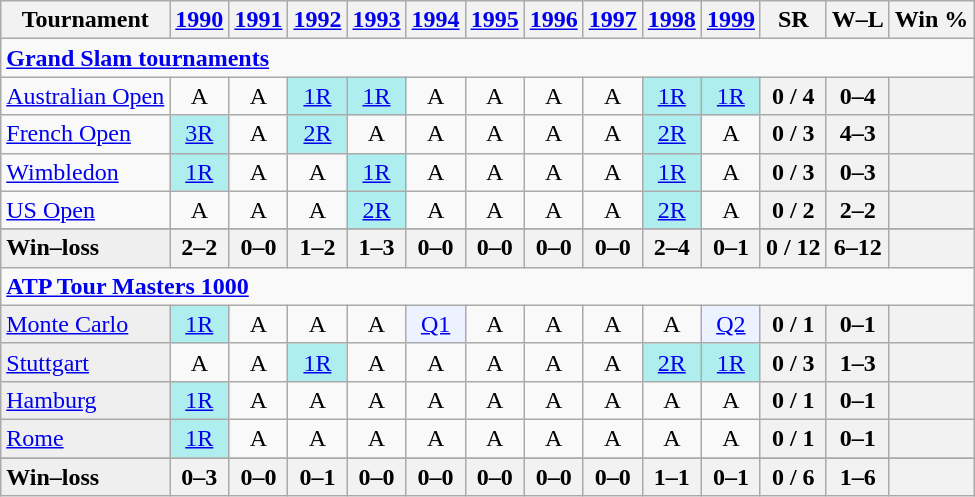<table class=wikitable style=text-align:center>
<tr>
<th>Tournament</th>
<th><a href='#'>1990</a></th>
<th><a href='#'>1991</a></th>
<th><a href='#'>1992</a></th>
<th><a href='#'>1993</a></th>
<th><a href='#'>1994</a></th>
<th><a href='#'>1995</a></th>
<th><a href='#'>1996</a></th>
<th><a href='#'>1997</a></th>
<th><a href='#'>1998</a></th>
<th><a href='#'>1999</a></th>
<th>SR</th>
<th>W–L</th>
<th>Win %</th>
</tr>
<tr>
<td colspan=25 style=text-align:left><a href='#'><strong>Grand Slam tournaments</strong></a></td>
</tr>
<tr>
<td align=left><a href='#'>Australian Open</a></td>
<td>A</td>
<td>A</td>
<td style=background:#afeeee><a href='#'>1R</a></td>
<td style=background:#afeeee><a href='#'>1R</a></td>
<td>A</td>
<td>A</td>
<td>A</td>
<td>A</td>
<td style=background:#afeeee><a href='#'>1R</a></td>
<td style=background:#afeeee><a href='#'>1R</a></td>
<th>0 / 4</th>
<th>0–4</th>
<th></th>
</tr>
<tr>
<td align=left><a href='#'>French Open</a></td>
<td style=background:#afeeee><a href='#'>3R</a></td>
<td>A</td>
<td style=background:#afeeee><a href='#'>2R</a></td>
<td>A</td>
<td>A</td>
<td>A</td>
<td>A</td>
<td>A</td>
<td style=background:#afeeee><a href='#'>2R</a></td>
<td>A</td>
<th>0 / 3</th>
<th>4–3</th>
<th></th>
</tr>
<tr>
<td align=left><a href='#'>Wimbledon</a></td>
<td style=background:#afeeee><a href='#'>1R</a></td>
<td>A</td>
<td>A</td>
<td style=background:#afeeee><a href='#'>1R</a></td>
<td>A</td>
<td>A</td>
<td>A</td>
<td>A</td>
<td style=background:#afeeee><a href='#'>1R</a></td>
<td>A</td>
<th>0 / 3</th>
<th>0–3</th>
<th></th>
</tr>
<tr>
<td align=left><a href='#'>US Open</a></td>
<td>A</td>
<td>A</td>
<td>A</td>
<td style=background:#afeeee><a href='#'>2R</a></td>
<td>A</td>
<td>A</td>
<td>A</td>
<td>A</td>
<td style=background:#afeeee><a href='#'>2R</a></td>
<td>A</td>
<th>0 / 2</th>
<th>2–2</th>
<th></th>
</tr>
<tr>
</tr>
<tr style=font-weight:bold;background:#efefef>
<td style=text-align:left>Win–loss</td>
<th>2–2</th>
<th>0–0</th>
<th>1–2</th>
<th>1–3</th>
<th>0–0</th>
<th>0–0</th>
<th>0–0</th>
<th>0–0</th>
<th>2–4</th>
<th>0–1</th>
<th>0 / 12</th>
<th>6–12</th>
<th></th>
</tr>
<tr>
<td colspan=25 style=text-align:left><strong><a href='#'>ATP Tour Masters 1000</a></strong></td>
</tr>
<tr>
<td bgcolor=efefef align=left><a href='#'>Monte Carlo</a></td>
<td bgcolor=afeeee><a href='#'>1R</a></td>
<td>A</td>
<td>A</td>
<td>A</td>
<td bgcolor=ecf2ff><a href='#'>Q1</a></td>
<td>A</td>
<td>A</td>
<td>A</td>
<td>A</td>
<td bgcolor=ecf2ff><a href='#'>Q2</a></td>
<th>0 / 1</th>
<th>0–1</th>
<th></th>
</tr>
<tr>
<td bgcolor=efefef align=left><a href='#'>Stuttgart</a></td>
<td>A</td>
<td>A</td>
<td bgcolor=afeeee><a href='#'>1R</a></td>
<td>A</td>
<td>A</td>
<td>A</td>
<td>A</td>
<td>A</td>
<td bgcolor=afeeee><a href='#'>2R</a></td>
<td bgcolor=afeeee><a href='#'>1R</a></td>
<th>0 / 3</th>
<th>1–3</th>
<th></th>
</tr>
<tr>
<td bgcolor=efefef align=left><a href='#'>Hamburg</a></td>
<td bgcolor=afeeee><a href='#'>1R</a></td>
<td>A</td>
<td>A</td>
<td>A</td>
<td>A</td>
<td>A</td>
<td>A</td>
<td>A</td>
<td>A</td>
<td>A</td>
<th>0 / 1</th>
<th>0–1</th>
<th></th>
</tr>
<tr>
<td bgcolor=efefef align=left><a href='#'>Rome</a></td>
<td bgcolor=afeeee><a href='#'>1R</a></td>
<td>A</td>
<td>A</td>
<td>A</td>
<td>A</td>
<td>A</td>
<td>A</td>
<td>A</td>
<td>A</td>
<td>A</td>
<th>0 / 1</th>
<th>0–1</th>
<th></th>
</tr>
<tr>
</tr>
<tr style=font-weight:bold;background:#efefef>
<td style=text-align:left>Win–loss</td>
<th>0–3</th>
<th>0–0</th>
<th>0–1</th>
<th>0–0</th>
<th>0–0</th>
<th>0–0</th>
<th>0–0</th>
<th>0–0</th>
<th>1–1</th>
<th>0–1</th>
<th>0 / 6</th>
<th>1–6</th>
<th></th>
</tr>
</table>
